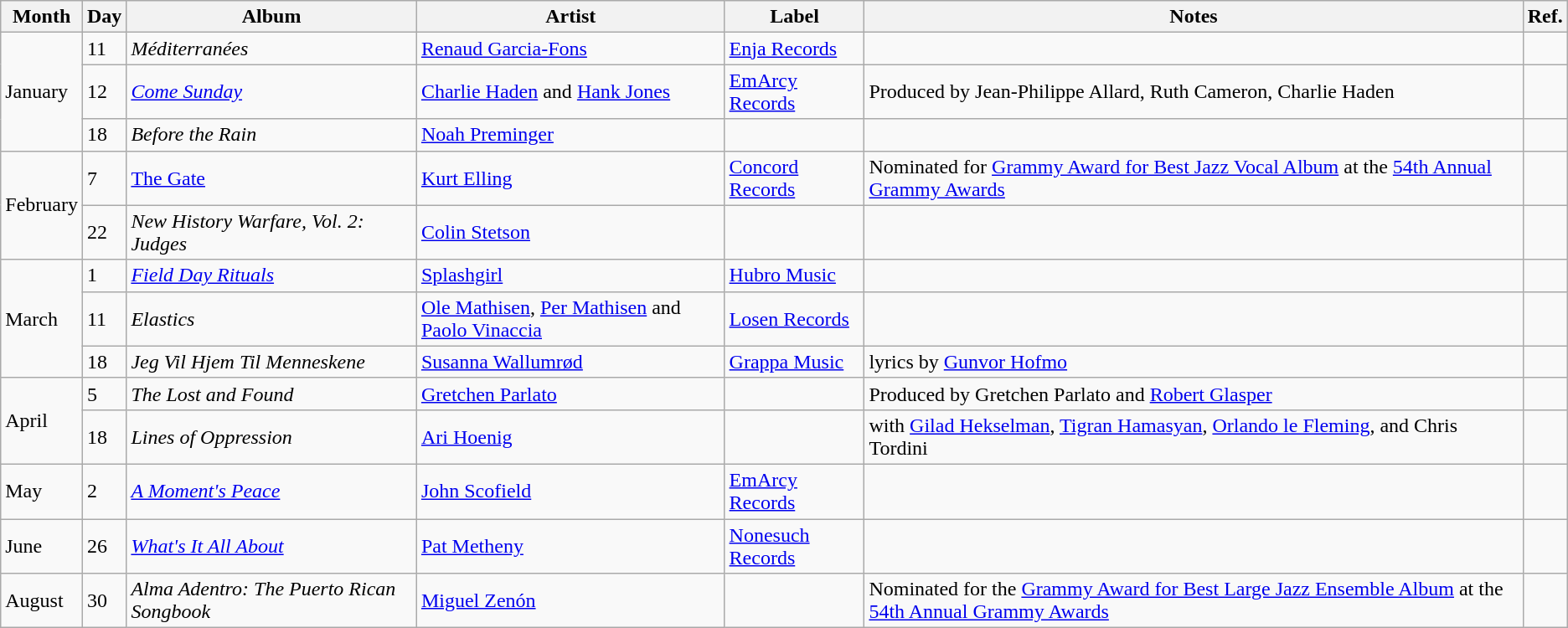<table class="wikitable">
<tr>
<th>Month</th>
<th>Day</th>
<th>Album</th>
<th>Artist</th>
<th>Label</th>
<th>Notes</th>
<th>Ref.</th>
</tr>
<tr>
<td rowspan="3">January</td>
<td>11</td>
<td><em>Méditerranées</em></td>
<td><a href='#'>Renaud Garcia-Fons</a></td>
<td><a href='#'>Enja Records</a></td>
<td></td>
<td></td>
</tr>
<tr>
<td>12</td>
<td><em><a href='#'>Come Sunday</a></em></td>
<td><a href='#'>Charlie Haden</a> and <a href='#'>Hank Jones</a></td>
<td><a href='#'>EmArcy Records</a></td>
<td>Produced by Jean-Philippe Allard, Ruth Cameron, Charlie Haden</td>
<td></td>
</tr>
<tr>
<td>18</td>
<td><em>Before the Rain</em></td>
<td><a href='#'>Noah Preminger</a></td>
<td></td>
<td></td>
<td></td>
</tr>
<tr>
<td rowspan="2">February</td>
<td>7</td>
<td><a href='#'>The Gate</a></td>
<td><a href='#'>Kurt Elling</a></td>
<td><a href='#'>Concord Records</a></td>
<td>Nominated for <a href='#'>Grammy Award for Best Jazz Vocal Album</a> at the <a href='#'>54th Annual Grammy Awards</a></td>
<td></td>
</tr>
<tr>
<td>22</td>
<td><em>New History Warfare, Vol. 2: Judges</em></td>
<td><a href='#'>Colin Stetson</a></td>
<td></td>
<td></td>
<td></td>
</tr>
<tr>
<td rowspan="3">March</td>
<td>1</td>
<td><em><a href='#'>Field Day Rituals</a></em></td>
<td><a href='#'>Splashgirl</a></td>
<td><a href='#'>Hubro Music</a></td>
<td></td>
<td></td>
</tr>
<tr>
<td>11</td>
<td><em>Elastics</em></td>
<td><a href='#'>Ole Mathisen</a>, <a href='#'>Per Mathisen</a> and <a href='#'>Paolo Vinaccia</a></td>
<td><a href='#'>Losen Records</a></td>
<td></td>
<td></td>
</tr>
<tr>
<td>18</td>
<td><em>Jeg Vil Hjem Til Menneskene</em></td>
<td><a href='#'>Susanna Wallumrød</a></td>
<td><a href='#'>Grappa Music</a></td>
<td>lyrics by <a href='#'>Gunvor Hofmo</a></td>
<td></td>
</tr>
<tr>
<td rowspan="2">April</td>
<td>5</td>
<td><em>The Lost and Found</em></td>
<td><a href='#'>Gretchen Parlato</a></td>
<td></td>
<td>Produced by Gretchen Parlato and <a href='#'>Robert Glasper</a></td>
<td></td>
</tr>
<tr>
<td>18</td>
<td><em>Lines of Oppression</em></td>
<td><a href='#'>Ari Hoenig</a></td>
<td></td>
<td>with <a href='#'>Gilad Hekselman</a>, <a href='#'>Tigran Hamasyan</a>, <a href='#'>Orlando le Fleming</a>, and Chris Tordini</td>
<td></td>
</tr>
<tr>
<td>May</td>
<td>2</td>
<td><em><a href='#'>A Moment's Peace</a></em></td>
<td><a href='#'>John Scofield</a></td>
<td><a href='#'>EmArcy Records</a></td>
<td></td>
<td></td>
</tr>
<tr>
<td>June</td>
<td>26</td>
<td><em><a href='#'>What's It All About</a></em></td>
<td><a href='#'>Pat Metheny</a></td>
<td><a href='#'>Nonesuch Records</a></td>
<td></td>
<td></td>
</tr>
<tr>
<td>August</td>
<td>30</td>
<td><em>Alma Adentro: The Puerto Rican Songbook</em></td>
<td><a href='#'>Miguel Zenón</a></td>
<td></td>
<td>Nominated for the <a href='#'>Grammy Award for Best Large Jazz Ensemble Album</a> at the <a href='#'>54th Annual Grammy Awards</a></td>
<td></td>
</tr>
</table>
